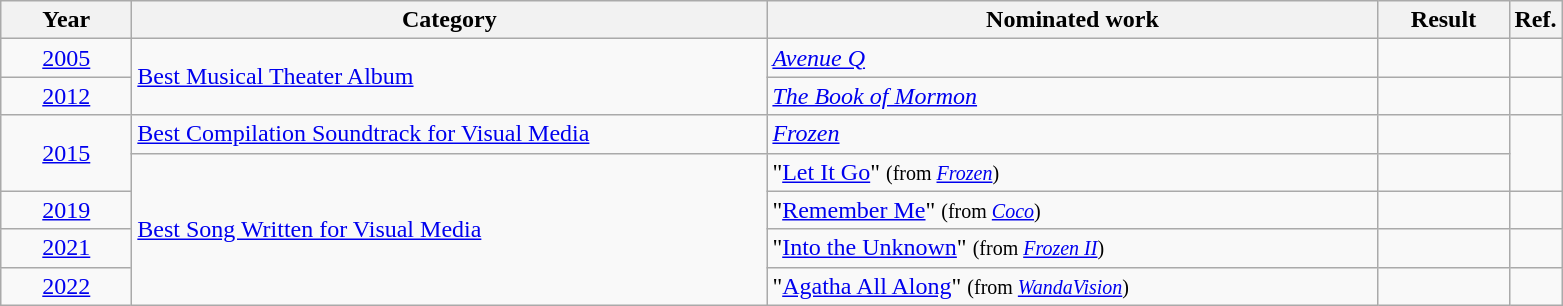<table class=wikitable>
<tr>
<th scope="col" style="width:5em;">Year</th>
<th scope="col" style="width:26em;">Category</th>
<th scope="col" style="width:25em;">Nominated work</th>
<th scope="col" style="width:5em;">Result</th>
<th>Ref.</th>
</tr>
<tr>
<td style="text-align:center;"><a href='#'>2005</a></td>
<td rowspan="2"><a href='#'>Best Musical Theater Album</a></td>
<td><em><a href='#'>Avenue Q</a></em></td>
<td></td>
<td></td>
</tr>
<tr>
<td style="text-align:center;"><a href='#'>2012</a></td>
<td><em><a href='#'>The Book of Mormon</a></em></td>
<td></td>
<td></td>
</tr>
<tr>
<td rowspan="2" style="text-align:center;"><a href='#'>2015</a></td>
<td><a href='#'>Best Compilation Soundtrack for Visual Media</a></td>
<td><em><a href='#'>Frozen</a></em></td>
<td></td>
<td rowspan=2></td>
</tr>
<tr>
<td rowspan="4"><a href='#'>Best Song Written for Visual Media</a></td>
<td>"<a href='#'>Let It Go</a>" <small>(from <em><a href='#'>Frozen</a></em>)</small></td>
<td></td>
</tr>
<tr>
<td style="text-align:center;"><a href='#'>2019</a></td>
<td>"<a href='#'>Remember Me</a>" <small>(from <em><a href='#'>Coco</a></em>)</small></td>
<td></td>
<td></td>
</tr>
<tr>
<td style="text-align:center;"><a href='#'>2021</a></td>
<td>"<a href='#'>Into the Unknown</a>" <small>(from <em><a href='#'>Frozen II</a></em>)</small></td>
<td></td>
<td></td>
</tr>
<tr>
<td style="text-align:center;"><a href='#'>2022</a></td>
<td>"<a href='#'>Agatha All Along</a>" <small>(from <em><a href='#'>WandaVision</a></em>)</small></td>
<td></td>
<td></td>
</tr>
</table>
